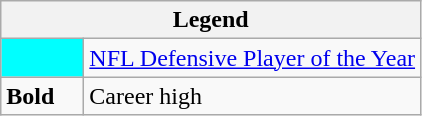<table class="wikitable mw-collapsible mw-collapsed">
<tr>
<th colspan="2">Legend</th>
</tr>
<tr>
<td style="background:#00FFFF; width:3em"></td>
<td><a href='#'>NFL Defensive Player of the Year</a></td>
</tr>
<tr>
<td><strong>Bold</strong></td>
<td>Career high</td>
</tr>
</table>
